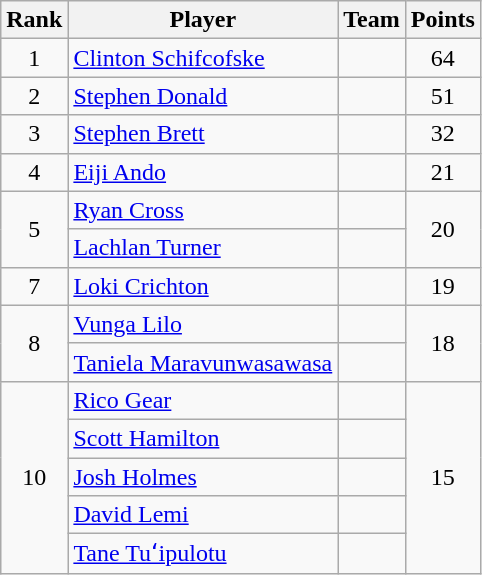<table class="wikitable">
<tr>
<th>Rank</th>
<th>Player</th>
<th>Team</th>
<th>Points</th>
</tr>
<tr>
<td rowspan=1 align=center>1</td>
<td><a href='#'>Clinton Schifcofske</a></td>
<td></td>
<td rowspan=1 align=center>64</td>
</tr>
<tr>
<td rowspan=1 align=center>2</td>
<td><a href='#'>Stephen Donald</a></td>
<td></td>
<td rowspan=1 align=center>51</td>
</tr>
<tr>
<td rowspan=1 align=center>3</td>
<td><a href='#'>Stephen Brett</a></td>
<td></td>
<td rowspan=1 align=center>32</td>
</tr>
<tr>
<td rowspan=1 align=center>4</td>
<td><a href='#'>Eiji Ando</a></td>
<td></td>
<td rowspan=1 align=center>21</td>
</tr>
<tr>
<td rowspan=2 align=center>5</td>
<td><a href='#'>Ryan Cross</a></td>
<td></td>
<td rowspan=2 align=center>20</td>
</tr>
<tr>
<td><a href='#'>Lachlan Turner</a></td>
<td></td>
</tr>
<tr>
<td rowspan=1 align=center>7</td>
<td><a href='#'>Loki Crichton</a></td>
<td></td>
<td rowspan=1 align=center>19</td>
</tr>
<tr>
<td rowspan=2 align=center>8</td>
<td><a href='#'>Vunga Lilo</a></td>
<td></td>
<td rowspan=2 align=center>18</td>
</tr>
<tr>
<td><a href='#'>Taniela Maravunwasawasa</a></td>
<td></td>
</tr>
<tr>
<td rowspan=5 align=center>10</td>
<td><a href='#'>Rico Gear</a></td>
<td></td>
<td rowspan=5 align=center>15</td>
</tr>
<tr>
<td><a href='#'>Scott Hamilton</a></td>
<td></td>
</tr>
<tr>
<td><a href='#'>Josh Holmes</a></td>
<td></td>
</tr>
<tr>
<td><a href='#'>David Lemi</a></td>
<td></td>
</tr>
<tr>
<td><a href='#'>Tane Tuʻipulotu</a></td>
<td></td>
</tr>
</table>
